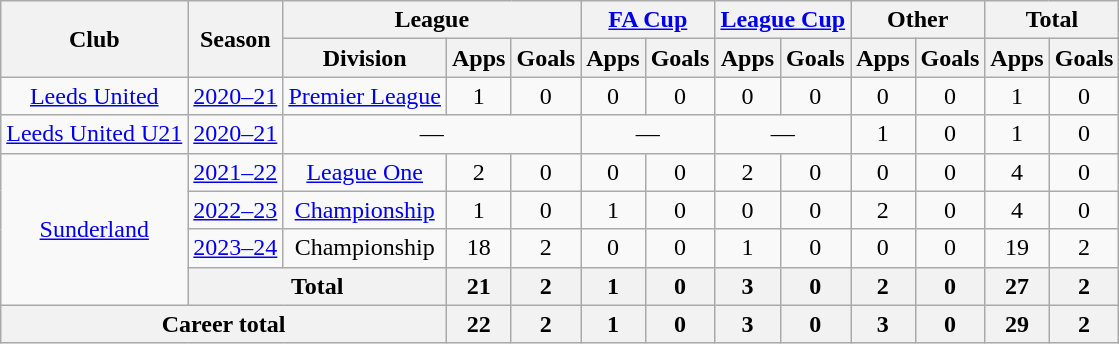<table class="wikitable" style="text-align: center">
<tr>
<th rowspan="2">Club</th>
<th rowspan="2">Season</th>
<th colspan="3">League</th>
<th colspan="2"><a href='#'>FA Cup</a></th>
<th colspan="2"><a href='#'>League Cup</a></th>
<th colspan="2">Other</th>
<th colspan="2">Total</th>
</tr>
<tr>
<th>Division</th>
<th>Apps</th>
<th>Goals</th>
<th>Apps</th>
<th>Goals</th>
<th>Apps</th>
<th>Goals</th>
<th>Apps</th>
<th>Goals</th>
<th>Apps</th>
<th>Goals</th>
</tr>
<tr>
<td><a href='#'>Leeds United</a></td>
<td><a href='#'>2020–21</a></td>
<td><a href='#'>Premier League</a></td>
<td>1</td>
<td>0</td>
<td>0</td>
<td>0</td>
<td>0</td>
<td>0</td>
<td>0</td>
<td>0</td>
<td>1</td>
<td>0</td>
</tr>
<tr>
<td><a href='#'>Leeds United U21</a></td>
<td><a href='#'>2020–21</a></td>
<td colspan="3">—</td>
<td colspan="2">—</td>
<td colspan="2">—</td>
<td>1</td>
<td>0</td>
<td>1</td>
<td>0</td>
</tr>
<tr>
<td rowspan="4"><a href='#'>Sunderland</a></td>
<td><a href='#'>2021–22</a></td>
<td><a href='#'>League One</a></td>
<td>2</td>
<td>0</td>
<td>0</td>
<td>0</td>
<td>2</td>
<td>0</td>
<td>0</td>
<td>0</td>
<td>4</td>
<td>0</td>
</tr>
<tr>
<td><a href='#'>2022–23</a></td>
<td><a href='#'>Championship</a></td>
<td>1</td>
<td>0</td>
<td>1</td>
<td>0</td>
<td>0</td>
<td>0</td>
<td>2</td>
<td>0</td>
<td>4</td>
<td>0</td>
</tr>
<tr>
<td><a href='#'>2023–24</a></td>
<td>Championship</td>
<td>18</td>
<td>2</td>
<td>0</td>
<td>0</td>
<td>1</td>
<td>0</td>
<td>0</td>
<td>0</td>
<td>19</td>
<td>2</td>
</tr>
<tr>
<th colspan="2">Total</th>
<th>21</th>
<th>2</th>
<th>1</th>
<th>0</th>
<th>3</th>
<th>0</th>
<th>2</th>
<th>0</th>
<th>27</th>
<th>2</th>
</tr>
<tr>
<th colspan="3">Career total</th>
<th>22</th>
<th>2</th>
<th>1</th>
<th>0</th>
<th>3</th>
<th>0</th>
<th>3</th>
<th>0</th>
<th>29</th>
<th>2</th>
</tr>
</table>
